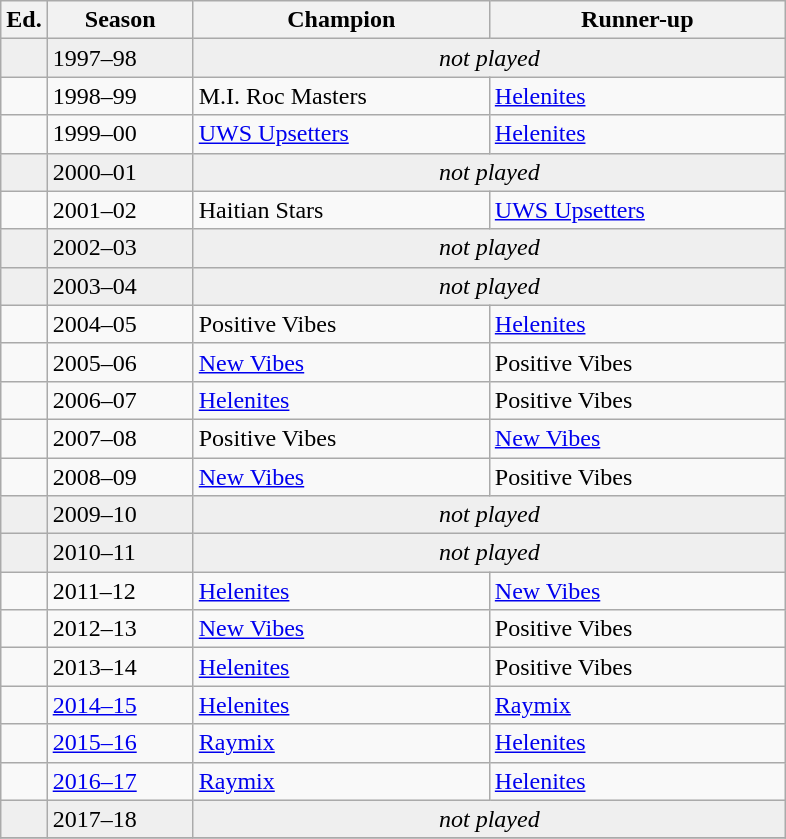<table class="wikitable sortable">
<tr>
<th width=px>Ed.</th>
<th width=90px>Season</th>
<th width=190px>Champion</th>
<th width=190px>Runner-up</th>
</tr>
<tr bgcolor=#efefef>
<td></td>
<td>1997–98</td>
<td colspan="2" style="text-align:center;"><em>not played</em></td>
</tr>
<tr>
<td></td>
<td>1998–99</td>
<td>M.I. Roc Masters</td>
<td><a href='#'>Helenites</a></td>
</tr>
<tr>
<td></td>
<td>1999–00</td>
<td><a href='#'>UWS Upsetters</a></td>
<td><a href='#'>Helenites</a></td>
</tr>
<tr bgcolor=#efefef>
<td></td>
<td>2000–01</td>
<td colspan="2" style="text-align:center;"><em>not played</em></td>
</tr>
<tr>
<td></td>
<td>2001–02</td>
<td>Haitian Stars</td>
<td><a href='#'>UWS Upsetters</a></td>
</tr>
<tr bgcolor=#efefef>
<td></td>
<td>2002–03</td>
<td colspan="2" style="text-align:center;"><em>not played</em></td>
</tr>
<tr bgcolor=#efefef>
<td></td>
<td>2003–04</td>
<td colspan="2" style="text-align:center;"><em>not played</em></td>
</tr>
<tr>
<td></td>
<td>2004–05</td>
<td>Positive Vibes</td>
<td><a href='#'>Helenites</a></td>
</tr>
<tr>
<td></td>
<td>2005–06</td>
<td><a href='#'>New Vibes</a></td>
<td>Positive Vibes</td>
</tr>
<tr>
<td></td>
<td>2006–07</td>
<td><a href='#'>Helenites</a></td>
<td>Positive Vibes</td>
</tr>
<tr>
<td></td>
<td>2007–08</td>
<td>Positive Vibes</td>
<td><a href='#'>New Vibes</a></td>
</tr>
<tr>
<td></td>
<td>2008–09</td>
<td><a href='#'>New Vibes</a></td>
<td>Positive Vibes</td>
</tr>
<tr bgcolor=#efefef>
<td></td>
<td>2009–10</td>
<td colspan="2" style="text-align:center;"><em>not played</em></td>
</tr>
<tr bgcolor=#efefef>
<td></td>
<td>2010–11</td>
<td colspan="2" style="text-align:center;"><em>not played</em></td>
</tr>
<tr>
<td></td>
<td>2011–12</td>
<td><a href='#'>Helenites</a></td>
<td><a href='#'>New Vibes</a></td>
</tr>
<tr>
<td></td>
<td>2012–13</td>
<td><a href='#'>New Vibes</a></td>
<td>Positive Vibes</td>
</tr>
<tr>
<td></td>
<td>2013–14</td>
<td><a href='#'>Helenites</a></td>
<td>Positive Vibes</td>
</tr>
<tr>
<td></td>
<td><a href='#'>2014–15</a></td>
<td><a href='#'>Helenites</a></td>
<td><a href='#'>Raymix</a></td>
</tr>
<tr>
<td></td>
<td><a href='#'>2015–16</a></td>
<td><a href='#'>Raymix</a></td>
<td><a href='#'>Helenites</a></td>
</tr>
<tr>
<td></td>
<td><a href='#'>2016–17</a></td>
<td><a href='#'>Raymix</a></td>
<td><a href='#'>Helenites</a></td>
</tr>
<tr bgcolor=#efefef>
<td></td>
<td>2017–18</td>
<td colspan="2" style="text-align:center;"><em>not played</em></td>
</tr>
<tr>
</tr>
</table>
